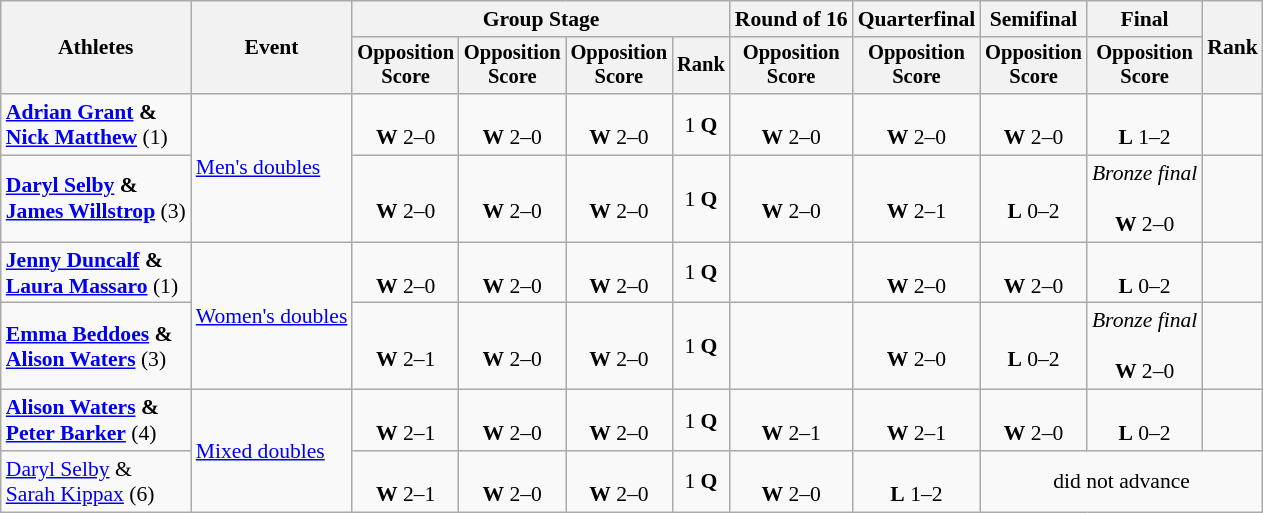<table class="wikitable" style="font-size:90%">
<tr>
<th rowspan=2>Athletes</th>
<th rowspan=2>Event</th>
<th colspan=4>Group Stage</th>
<th>Round of 16</th>
<th>Quarterfinal</th>
<th>Semifinal</th>
<th>Final</th>
<th rowspan=2>Rank</th>
</tr>
<tr style="font-size:95%">
<th>Opposition<br>Score</th>
<th>Opposition<br>Score</th>
<th>Opposition<br>Score</th>
<th>Rank</th>
<th>Opposition<br>Score</th>
<th>Opposition<br>Score</th>
<th>Opposition<br>Score</th>
<th>Opposition<br>Score</th>
</tr>
<tr align=center>
<td align=left><strong><a href='#'>Adrian Grant</a> &<br><a href='#'>Nick Matthew</a></strong> (1)</td>
<td style="text-align:left;" rowspan="2"><a href='#'>Men's doubles</a></td>
<td><br><strong>W</strong> 2–0</td>
<td><br><strong>W</strong> 2–0</td>
<td><br> <strong>W</strong> 2–0</td>
<td>1 <strong>Q</strong></td>
<td><br> <strong>W</strong> 2–0</td>
<td><br> <strong>W</strong> 2–0</td>
<td><br><strong>W</strong> 2–0</td>
<td><br><strong>L</strong> 1–2</td>
<td></td>
</tr>
<tr align=center>
<td align=left><strong><a href='#'>Daryl Selby</a> &<br><a href='#'>James Willstrop</a></strong> (3)</td>
<td><br><strong>W</strong> 2–0</td>
<td><br><strong>W</strong> 2–0</td>
<td><br><strong>W</strong> 2–0</td>
<td>1 <strong>Q</strong></td>
<td><br> <strong>W</strong> 2–0</td>
<td><br> <strong>W</strong> 2–1</td>
<td><br><strong>L</strong> 0–2</td>
<td><em>Bronze final</em><br><br><strong>W</strong> 2–0</td>
<td></td>
</tr>
<tr align=center>
<td align=left><strong><a href='#'>Jenny Duncalf</a> &<br><a href='#'>Laura Massaro</a></strong> (1)</td>
<td style="text-align:left;" rowspan="2"><a href='#'>Women's doubles</a></td>
<td><br><strong>W</strong> 2–0</td>
<td><br><strong>W</strong> 2–0</td>
<td><br><strong>W</strong> 2–0</td>
<td>1 <strong>Q</strong></td>
<td></td>
<td><br><strong>W</strong> 2–0</td>
<td><br><strong>W</strong> 2–0</td>
<td><br><strong>L</strong> 0–2</td>
<td></td>
</tr>
<tr align=center>
<td align=left><strong><a href='#'>Emma Beddoes</a> &<br><a href='#'>Alison Waters</a></strong> (3)</td>
<td><br><strong>W</strong> 2–1</td>
<td><br><strong>W</strong> 2–0</td>
<td><br><strong>W</strong> 2–0</td>
<td>1 <strong>Q</strong></td>
<td></td>
<td><br><strong>W</strong> 2–0</td>
<td><br><strong>L</strong> 0–2</td>
<td><em>Bronze final</em><br><br><strong>W</strong> 2–0</td>
<td></td>
</tr>
<tr align=center>
<td align=left><strong><a href='#'>Alison Waters</a> &<br><a href='#'>Peter Barker</a></strong> (4)</td>
<td style="text-align:left;" rowspan="2"><a href='#'>Mixed doubles</a></td>
<td><br><strong>W</strong> 2–1</td>
<td><br><strong>W</strong> 2–0</td>
<td><br><strong>W</strong> 2–0</td>
<td>1 <strong>Q</strong></td>
<td><br><strong>W</strong> 2–1</td>
<td><br><strong>W</strong> 2–1</td>
<td><br><strong>W</strong> 2–0</td>
<td><br><strong>L</strong> 0–2</td>
<td></td>
</tr>
<tr align=center>
<td align=left><a href='#'>Daryl Selby</a> &<br><a href='#'>Sarah Kippax</a> (6)</td>
<td><br><strong>W</strong> 2–1</td>
<td><br><strong>W</strong> 2–0</td>
<td><br><strong>W</strong> 2–0</td>
<td>1 <strong>Q</strong></td>
<td><br><strong>W</strong> 2–0</td>
<td><br><strong>L</strong> 1–2</td>
<td colspan=3>did not advance</td>
</tr>
</table>
